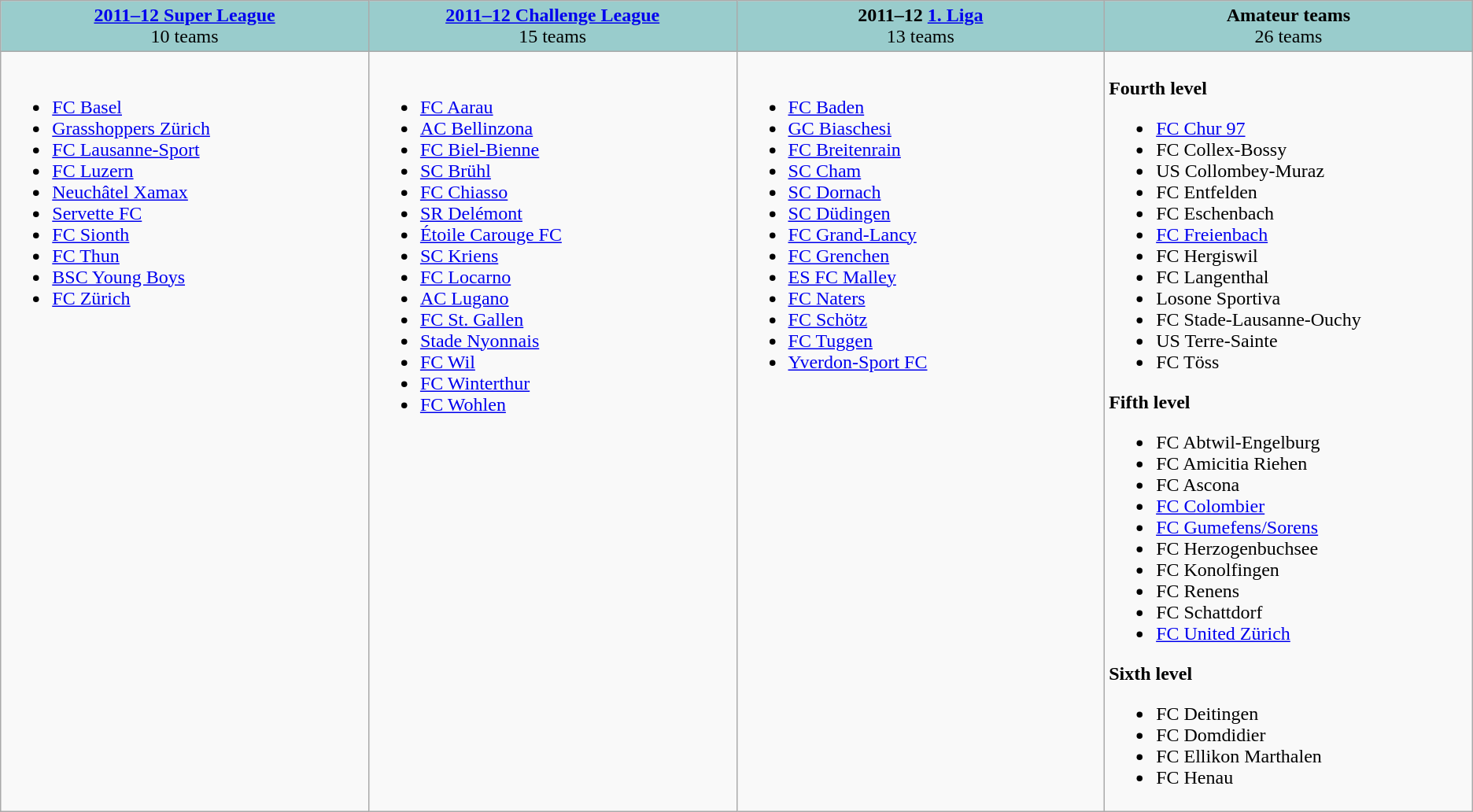<table class="wikitable">
<tr valign="top" bgcolor="#99CCCC">
<td align="center" width="16%"><strong><a href='#'>2011–12 Super League</a></strong><br>10 teams</td>
<td align="center" width="16%"><strong><a href='#'>2011–12 Challenge League</a></strong><br>15 teams</td>
<td align="center" width="16%"><strong>2011–12 <a href='#'>1. Liga</a></strong><br>13 teams</td>
<td align="center" width="16%"><strong>Amateur teams</strong><br>26 teams</td>
</tr>
<tr valign="top">
<td><br><ul><li><a href='#'>FC Basel</a></li><li><a href='#'>Grasshoppers Zürich</a></li><li><a href='#'>FC Lausanne-Sport</a></li><li><a href='#'>FC Luzern</a></li><li><a href='#'>Neuchâtel Xamax</a></li><li><a href='#'>Servette FC</a></li><li><a href='#'>FC Sionth</a></li><li><a href='#'>FC Thun</a></li><li><a href='#'>BSC Young Boys</a></li><li><a href='#'>FC Zürich</a></li></ul></td>
<td><br><ul><li><a href='#'>FC Aarau</a></li><li><a href='#'>AC Bellinzona</a></li><li><a href='#'>FC Biel-Bienne</a></li><li><a href='#'>SC Brühl</a></li><li><a href='#'>FC Chiasso</a></li><li><a href='#'>SR Delémont</a></li><li><a href='#'>Étoile Carouge FC</a></li><li><a href='#'>SC Kriens</a></li><li><a href='#'>FC Locarno</a></li><li><a href='#'>AC Lugano</a></li><li><a href='#'>FC St. Gallen</a></li><li><a href='#'>Stade Nyonnais</a></li><li><a href='#'>FC Wil</a></li><li><a href='#'>FC Winterthur</a></li><li><a href='#'>FC Wohlen</a></li></ul></td>
<td><br><ul><li><a href='#'>FC Baden</a></li><li><a href='#'>GC Biaschesi</a></li><li><a href='#'>FC Breitenrain</a></li><li><a href='#'>SC Cham</a></li><li><a href='#'>SC Dornach</a></li><li><a href='#'>SC Düdingen</a></li><li><a href='#'>FC Grand-Lancy</a></li><li><a href='#'>FC Grenchen</a></li><li><a href='#'>ES FC Malley</a></li><li><a href='#'>FC Naters</a></li><li><a href='#'>FC Schötz</a></li><li><a href='#'>FC Tuggen</a></li><li><a href='#'>Yverdon-Sport FC</a></li></ul></td>
<td><br><strong>Fourth level</strong><ul><li><a href='#'>FC Chur 97</a></li><li>FC Collex-Bossy</li><li>US Collombey-Muraz</li><li>FC Entfelden</li><li>FC Eschenbach</li><li><a href='#'>FC Freienbach</a></li><li>FC Hergiswil</li><li>FC Langenthal</li><li>Losone Sportiva</li><li>FC Stade-Lausanne-Ouchy</li><li>US Terre-Sainte</li><li>FC Töss</li></ul><strong>Fifth level</strong><ul><li>FC Abtwil-Engelburg</li><li>FC Amicitia Riehen</li><li>FC Ascona</li><li><a href='#'>FC Colombier</a></li><li><a href='#'>FC Gumefens/Sorens</a></li><li>FC Herzogenbuchsee</li><li>FC Konolfingen</li><li>FC Renens</li><li>FC Schattdorf</li><li><a href='#'>FC United Zürich</a></li></ul><strong>Sixth level</strong><ul><li>FC Deitingen</li><li>FC Domdidier</li><li>FC Ellikon Marthalen</li><li>FC Henau</li></ul></td>
</tr>
</table>
